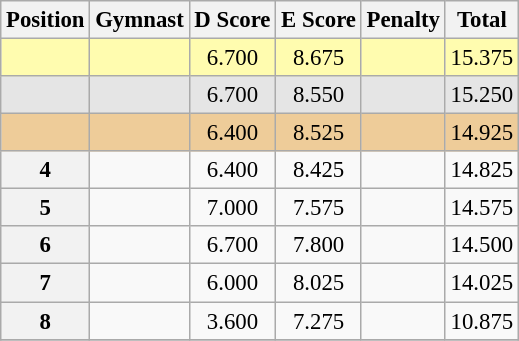<table class="wikitable sortable" style="text-align:center; font-size:95%">
<tr>
<th>Position</th>
<th>Gymnast</th>
<th>D Score</th>
<th>E Score</th>
<th>Penalty</th>
<th>Total</th>
</tr>
<tr bgcolor=fffcaf>
<td></td>
<td align=left></td>
<td>6.700</td>
<td>8.675</td>
<td></td>
<td>15.375</td>
</tr>
<tr bgcolor=e5e5e5>
<td></td>
<td align=left></td>
<td>6.700</td>
<td>8.550</td>
<td></td>
<td>15.250</td>
</tr>
<tr bgcolor=eecc99>
<td></td>
<td align=left></td>
<td>6.400</td>
<td>8.525</td>
<td></td>
<td>14.925</td>
</tr>
<tr>
<th><strong>4</strong></th>
<td align=left></td>
<td>6.400</td>
<td>8.425</td>
<td></td>
<td>14.825</td>
</tr>
<tr>
<th><strong>5</strong></th>
<td align=left></td>
<td>7.000</td>
<td>7.575</td>
<td></td>
<td>14.575</td>
</tr>
<tr>
<th><strong>6</strong></th>
<td align=left></td>
<td>6.700</td>
<td>7.800</td>
<td></td>
<td>14.500</td>
</tr>
<tr>
<th><strong>7</strong></th>
<td align=left></td>
<td>6.000</td>
<td>8.025</td>
<td></td>
<td>14.025</td>
</tr>
<tr>
<th><strong>8</strong></th>
<td align=left></td>
<td>3.600</td>
<td>7.275</td>
<td></td>
<td>10.875</td>
</tr>
<tr>
</tr>
</table>
